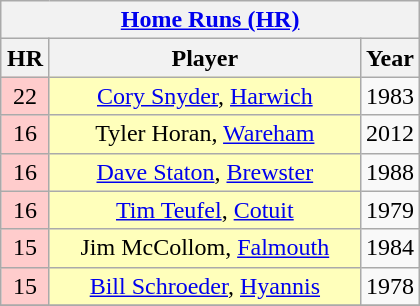<table class="wikitable" style="display: inline-table; margin-right: 20px; text-align:center">
<tr>
<th colspan="3"><a href='#'>Home Runs (HR)</a></th>
</tr>
<tr>
<th scope="col" style="width: 25px;">HR</th>
<th scope="col" style="width: 200px;">Player</th>
<th scope="col" style="width: 25px;">Year</th>
</tr>
<tr>
<td bgcolor=#ffcccc>22</td>
<td !scope="row" style="background:#ffb;"><a href='#'>Cory Snyder</a>, <a href='#'>Harwich</a></td>
<td>1983</td>
</tr>
<tr>
<td bgcolor=#ffcccc>16</td>
<td !scope="row" style="background:#ffb;">Tyler Horan, <a href='#'>Wareham</a></td>
<td>2012</td>
</tr>
<tr>
<td bgcolor=#ffcccc>16</td>
<td !scope="row" style="background:#ffb;"><a href='#'>Dave Staton</a>, <a href='#'>Brewster</a></td>
<td>1988</td>
</tr>
<tr>
<td bgcolor=#ffcccc>16</td>
<td !scope="row" style="background:#ffb;"><a href='#'>Tim Teufel</a>, <a href='#'>Cotuit</a></td>
<td>1979</td>
</tr>
<tr>
<td bgcolor=#ffcccc>15</td>
<td !scope="row" style="background:#ffb;">Jim McCollom, <a href='#'>Falmouth</a></td>
<td>1984</td>
</tr>
<tr>
<td bgcolor=#ffcccc>15</td>
<td !scope="row" style="background:#ffb;"><a href='#'>Bill Schroeder</a>, <a href='#'>Hyannis</a></td>
<td>1978</td>
</tr>
<tr>
</tr>
</table>
